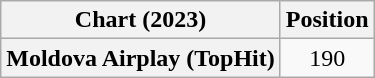<table class="wikitable plainrowheaders" style="text-align:center">
<tr>
<th scope="col">Chart (2023)</th>
<th scope="col">Position</th>
</tr>
<tr>
<th scope="row">Moldova Airplay (TopHit)</th>
<td>190</td>
</tr>
</table>
